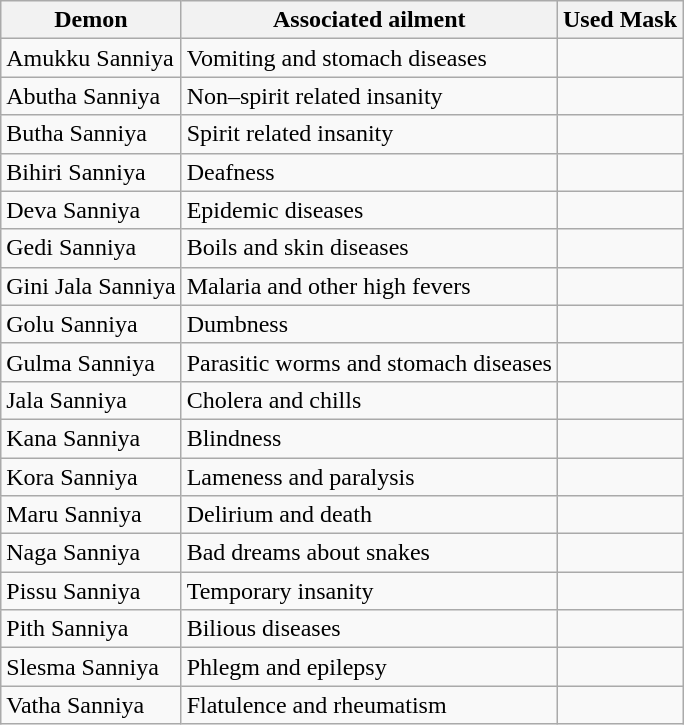<table class="wikitable">
<tr>
<th>Demon</th>
<th>Associated ailment</th>
<th>Used Mask</th>
</tr>
<tr>
<td>Amukku Sanniya</td>
<td>Vomiting and stomach diseases</td>
<td></td>
</tr>
<tr>
<td>Abutha Sanniya</td>
<td>Non–spirit related insanity</td>
<td></td>
</tr>
<tr>
<td>Butha Sanniya</td>
<td>Spirit related insanity</td>
<td></td>
</tr>
<tr>
<td>Bihiri Sanniya</td>
<td>Deafness</td>
<td></td>
</tr>
<tr>
<td>Deva Sanniya</td>
<td>Epidemic diseases</td>
<td></td>
</tr>
<tr>
<td>Gedi Sanniya</td>
<td>Boils and skin diseases</td>
<td></td>
</tr>
<tr>
<td>Gini Jala Sanniya</td>
<td>Malaria and other high fevers</td>
<td></td>
</tr>
<tr>
<td>Golu Sanniya</td>
<td>Dumbness</td>
<td></td>
</tr>
<tr>
<td>Gulma Sanniya</td>
<td>Parasitic worms and stomach diseases</td>
<td></td>
</tr>
<tr>
<td>Jala Sanniya</td>
<td>Cholera and chills</td>
<td></td>
</tr>
<tr>
<td>Kana Sanniya</td>
<td>Blindness</td>
<td></td>
</tr>
<tr>
<td>Kora Sanniya</td>
<td>Lameness and paralysis</td>
<td></td>
</tr>
<tr>
<td>Maru Sanniya</td>
<td>Delirium and death</td>
<td></td>
</tr>
<tr>
<td>Naga Sanniya</td>
<td>Bad dreams about snakes</td>
<td></td>
</tr>
<tr>
<td>Pissu Sanniya</td>
<td>Temporary insanity</td>
<td></td>
</tr>
<tr>
<td>Pith Sanniya</td>
<td>Bilious diseases</td>
<td></td>
</tr>
<tr>
<td>Slesma Sanniya</td>
<td>Phlegm and epilepsy</td>
<td></td>
</tr>
<tr>
<td>Vatha Sanniya</td>
<td>Flatulence and rheumatism</td>
<td></td>
</tr>
</table>
